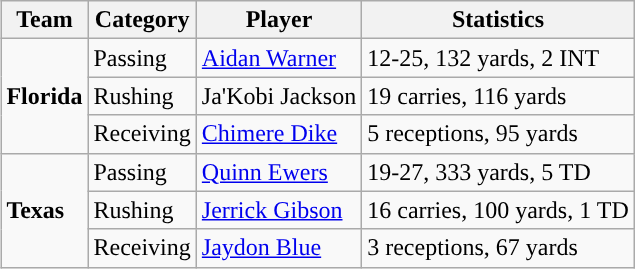<table class="wikitable" style="float: right;">
<tr>
<th>Team</th>
<th>Category</th>
<th>Player</th>
<th>Statistics</th>
</tr>
<tr>
<td rowspan=3><strong>Florida</strong></td>
<td>Passing</td>
<td><a href='#'>Aidan Warner</a></td>
<td>12-25, 132 yards, 2 INT</td>
</tr>
<tr>
<td>Rushing</td>
<td>Ja'Kobi Jackson</td>
<td>19 carries, 116 yards</td>
</tr>
<tr>
<td>Receiving</td>
<td><a href='#'>Chimere Dike</a></td>
<td>5 receptions, 95 yards</td>
</tr>
<tr>
<td rowspan=3><strong>Texas</strong></td>
<td>Passing</td>
<td><a href='#'>Quinn Ewers</a></td>
<td>19-27, 333 yards, 5 TD</td>
</tr>
<tr>
<td>Rushing</td>
<td><a href='#'>Jerrick Gibson</a></td>
<td>16 carries, 100 yards, 1 TD</td>
</tr>
<tr>
<td>Receiving</td>
<td><a href='#'>Jaydon Blue</a></td>
<td>3 receptions, 67 yards</td>
</tr>
</table>
